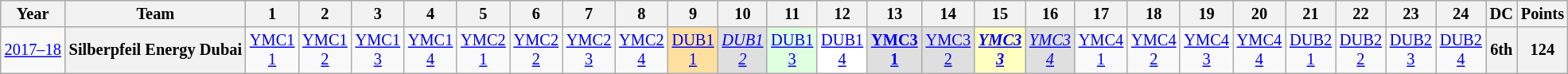<table class="wikitable" style="text-align:center; font-size:85%">
<tr>
<th>Year</th>
<th>Team</th>
<th>1</th>
<th>2</th>
<th>3</th>
<th>4</th>
<th>5</th>
<th>6</th>
<th>7</th>
<th>8</th>
<th>9</th>
<th>10</th>
<th>11</th>
<th>12</th>
<th>13</th>
<th>14</th>
<th>15</th>
<th>16</th>
<th>17</th>
<th>18</th>
<th>19</th>
<th>20</th>
<th>21</th>
<th>22</th>
<th>23</th>
<th>24</th>
<th>DC</th>
<th>Points</th>
</tr>
<tr>
<td nowrap><a href='#'>2017–18</a></td>
<th nowrap>Silberpfeil Energy Dubai</th>
<td style="background:#;"><a href='#'>YMC1<br>1</a></td>
<td style="background:#;"><a href='#'>YMC1<br>2</a></td>
<td style="background:#;"><a href='#'>YMC1<br>3</a></td>
<td style="background:#;"><a href='#'>YMC1<br>4</a></td>
<td style="background:#;"><a href='#'>YMC2<br>1</a></td>
<td style="background:#;"><a href='#'>YMC2<br>2</a></td>
<td style="background:#;"><a href='#'>YMC2<br>3</a></td>
<td style="background:#;"><a href='#'>YMC2<br>4</a></td>
<td style="background:#FFDF9F;"><a href='#'>DUB1<br>1</a><br></td>
<td style="background:#DFDFDF;"><em><a href='#'>DUB1<br>2</a></em><br></td>
<td style="background:#DFFFDF;"><a href='#'>DUB1<br>3</a><br></td>
<td style="background:#FFFFFF;"><a href='#'>DUB1<br>4</a><br></td>
<td style="background:#DFDFDF;"><strong><a href='#'>YMC3<br>1</a></strong><br></td>
<td style="background:#DFDFDF;"><a href='#'>YMC3<br>2</a><br></td>
<td style="background:#FFFFBF;"><strong><em><a href='#'>YMC3<br>3</a></em></strong><br></td>
<td style="background:#DFDFDF;"><em><a href='#'>YMC3<br>4</a></em><br></td>
<td style="background:#;"><a href='#'>YMC4<br>1</a></td>
<td style="background:#;"><a href='#'>YMC4<br>2</a></td>
<td style="background:#;"><a href='#'>YMC4<br>3</a></td>
<td style="background:#;"><a href='#'>YMC4<br>4</a></td>
<td style="background:#;"><a href='#'>DUB2<br>1</a></td>
<td style="background:#;"><a href='#'>DUB2<br>2</a></td>
<td style="background:#;"><a href='#'>DUB2<br>3</a></td>
<td style="background:#;"><a href='#'>DUB2<br>4</a></td>
<th>6th</th>
<th>124</th>
</tr>
</table>
